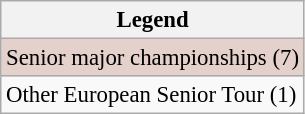<table class="wikitable" style="font-size:95%;">
<tr>
<th>Legend</th>
</tr>
<tr style="background:#e5d1cb;">
<td>Senior major championships (7)</td>
</tr>
<tr>
<td>Other European Senior Tour (1)</td>
</tr>
</table>
